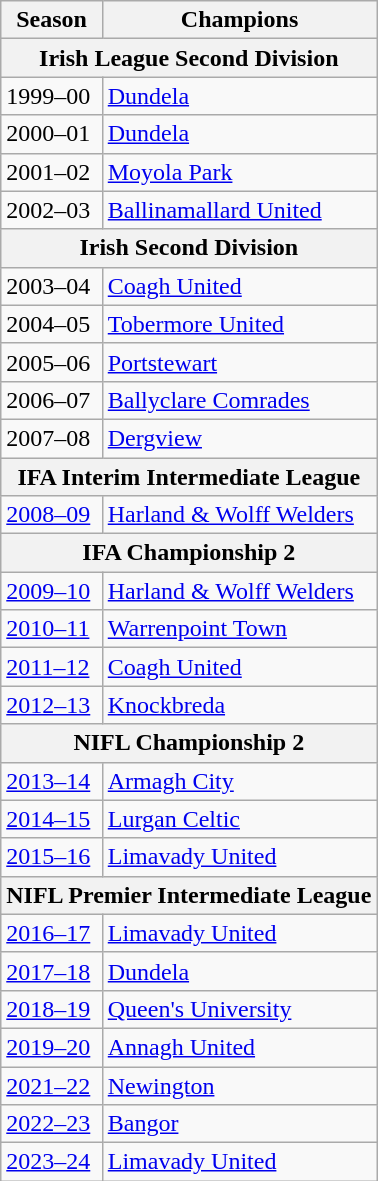<table class=wikitable>
<tr>
<th>Season</th>
<th>Champions</th>
</tr>
<tr>
<th colspan=2>Irish League Second Division</th>
</tr>
<tr>
<td>1999–00</td>
<td><a href='#'>Dundela</a></td>
</tr>
<tr>
<td>2000–01</td>
<td><a href='#'>Dundela</a></td>
</tr>
<tr>
<td>2001–02</td>
<td><a href='#'>Moyola Park</a></td>
</tr>
<tr>
<td>2002–03</td>
<td><a href='#'>Ballinamallard United</a></td>
</tr>
<tr>
<th colspan=2>Irish Second Division</th>
</tr>
<tr>
<td>2003–04</td>
<td><a href='#'>Coagh United</a></td>
</tr>
<tr>
<td>2004–05</td>
<td><a href='#'>Tobermore United</a></td>
</tr>
<tr>
<td>2005–06</td>
<td><a href='#'>Portstewart</a></td>
</tr>
<tr>
<td>2006–07</td>
<td><a href='#'>Ballyclare Comrades</a></td>
</tr>
<tr>
<td>2007–08</td>
<td><a href='#'>Dergview</a></td>
</tr>
<tr>
<th colspan=2>IFA Interim Intermediate League</th>
</tr>
<tr>
<td><a href='#'>2008–09</a></td>
<td><a href='#'>Harland & Wolff Welders</a></td>
</tr>
<tr>
<th colspan=2>IFA Championship 2</th>
</tr>
<tr>
<td><a href='#'>2009–10</a></td>
<td><a href='#'>Harland & Wolff Welders</a></td>
</tr>
<tr>
<td><a href='#'>2010–11</a></td>
<td><a href='#'>Warrenpoint Town</a></td>
</tr>
<tr>
<td><a href='#'>2011–12</a></td>
<td><a href='#'>Coagh United</a></td>
</tr>
<tr>
<td><a href='#'>2012–13</a></td>
<td><a href='#'>Knockbreda</a></td>
</tr>
<tr>
<th colspan=2>NIFL Championship 2</th>
</tr>
<tr>
<td><a href='#'>2013–14</a></td>
<td><a href='#'>Armagh City</a></td>
</tr>
<tr>
<td><a href='#'>2014–15</a></td>
<td><a href='#'>Lurgan Celtic</a></td>
</tr>
<tr>
<td><a href='#'>2015–16</a></td>
<td><a href='#'>Limavady United</a></td>
</tr>
<tr>
<th colspan=2>NIFL Premier Intermediate League</th>
</tr>
<tr>
<td><a href='#'>2016–17</a></td>
<td><a href='#'>Limavady United</a></td>
</tr>
<tr>
<td><a href='#'>2017–18</a></td>
<td><a href='#'>Dundela</a></td>
</tr>
<tr>
<td><a href='#'>2018–19</a></td>
<td><a href='#'>Queen's University</a></td>
</tr>
<tr>
<td><a href='#'>2019–20</a></td>
<td><a href='#'>Annagh United</a></td>
</tr>
<tr>
<td><a href='#'>2021–22</a></td>
<td><a href='#'>Newington</a></td>
</tr>
<tr>
<td><a href='#'>2022–23</a></td>
<td><a href='#'>Bangor</a></td>
</tr>
<tr>
<td><a href='#'>2023–24</a></td>
<td><a href='#'>Limavady United</a></td>
</tr>
</table>
